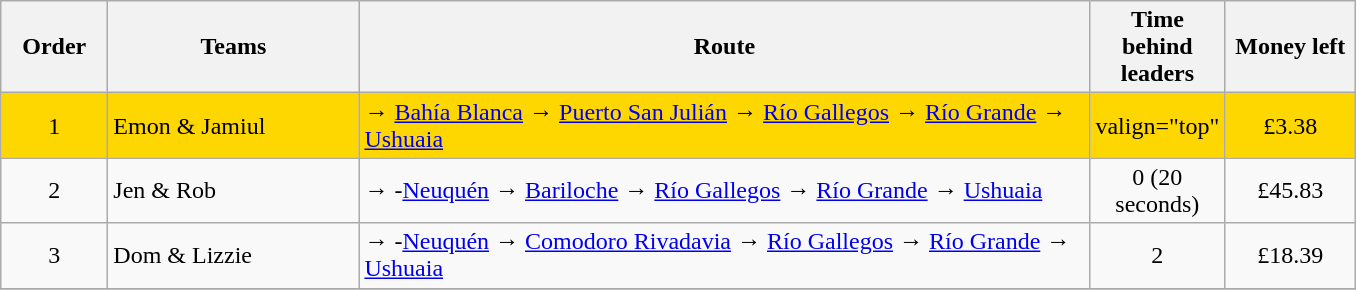<table class="wikitable sortable" style="text-align:center">
<tr>
<th style="width:4em">Order</th>
<th style="width:10em">Teams</th>
<th style="width:30em">Route</th>
<th style="width:5em">Time behind leaders</th>
<th style="width:5em">Money left</th>
</tr>
<tr style=background:gold>
<td>1</td>
<td style="text-align:left">Emon & Jamiul</td>
<td style="text-align:left">   → <a href='#'>Bahía Blanca</a>  → <a href='#'>Puerto San Julián</a>    → <a href='#'>Río Gallegos</a>  → <a href='#'>Río Grande</a>  → <a href='#'>Ushuaia</a></td>
<td>valign="top" </td>
<td>£3.38</td>
</tr>
<tr>
<td>2</td>
<td style="text-align:left">Jen & Rob</td>
<td style="text-align:left"> → -<a href='#'>Neuquén</a>  → <a href='#'>Bariloche</a>    → <a href='#'>Río Gallegos</a> →  <a href='#'>Río Grande</a>  → <a href='#'>Ushuaia</a></td>
<td>0 (20 seconds)</td>
<td>£45.83</td>
</tr>
<tr>
<td>3</td>
<td style="text-align:left">Dom & Lizzie</td>
<td style="text-align:left"> → -<a href='#'>Neuquén</a>  →  <a href='#'>Comodoro Rivadavia</a> → <a href='#'>Río Gallegos</a>   →  <a href='#'>Río Grande</a>  → <a href='#'>Ushuaia</a></td>
<td>2</td>
<td>£18.39</td>
</tr>
<tr>
</tr>
</table>
